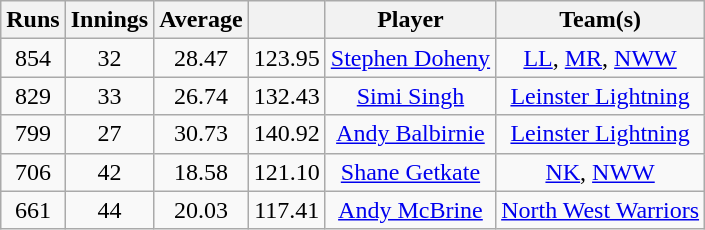<table class="wikitable" style="text-align:center;">
<tr>
<th>Runs</th>
<th>Innings</th>
<th>Average</th>
<th></th>
<th>Player</th>
<th>Team(s)</th>
</tr>
<tr>
<td>854</td>
<td>32</td>
<td>28.47</td>
<td>123.95</td>
<td><a href='#'>Stephen Doheny</a></td>
<td><a href='#'>LL</a>, <a href='#'>MR</a>, <a href='#'>NWW</a></td>
</tr>
<tr>
<td>829</td>
<td>33</td>
<td>26.74</td>
<td>132.43</td>
<td><a href='#'>Simi Singh</a></td>
<td><a href='#'>Leinster Lightning</a></td>
</tr>
<tr>
<td>799</td>
<td>27</td>
<td>30.73</td>
<td>140.92</td>
<td><a href='#'>Andy Balbirnie</a></td>
<td><a href='#'>Leinster Lightning</a></td>
</tr>
<tr>
<td>706</td>
<td>42</td>
<td>18.58</td>
<td>121.10</td>
<td><a href='#'>Shane Getkate</a></td>
<td><a href='#'>NK</a>, <a href='#'>NWW</a></td>
</tr>
<tr>
<td>661</td>
<td>44</td>
<td>20.03</td>
<td>117.41</td>
<td><a href='#'>Andy McBrine</a></td>
<td><a href='#'>North West Warriors</a></td>
</tr>
</table>
